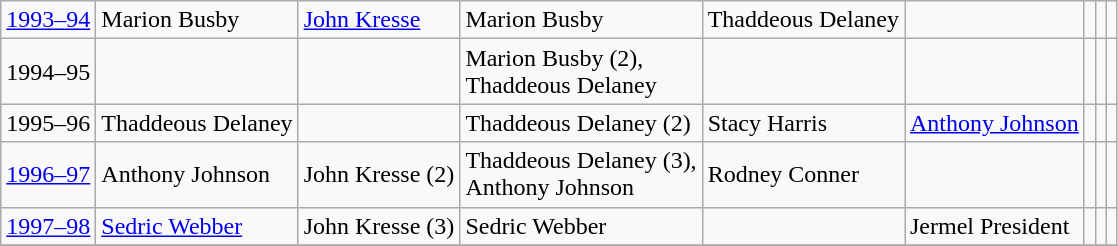<table class="wikitable">
<tr>
<td><a href='#'>1993–94</a></td>
<td>Marion Busby</td>
<td><a href='#'>John Kresse</a></td>
<td>Marion Busby</td>
<td>Thaddeous Delaney</td>
<td></td>
<td></td>
<td></td>
<td></td>
</tr>
<tr>
<td>1994–95</td>
<td></td>
<td></td>
<td>Marion Busby (2),<br>Thaddeous Delaney</td>
<td></td>
<td></td>
<td></td>
<td></td>
<td></td>
</tr>
<tr>
<td>1995–96</td>
<td>Thaddeous Delaney</td>
<td></td>
<td>Thaddeous Delaney (2)</td>
<td>Stacy Harris</td>
<td><a href='#'>Anthony Johnson</a></td>
<td></td>
<td></td>
<td></td>
</tr>
<tr>
<td><a href='#'>1996–97</a></td>
<td>Anthony Johnson</td>
<td>John Kresse (2)</td>
<td>Thaddeous Delaney (3),<br>Anthony Johnson</td>
<td>Rodney Conner</td>
<td></td>
<td></td>
<td></td>
<td></td>
</tr>
<tr>
<td><a href='#'>1997–98</a></td>
<td><a href='#'>Sedric Webber</a></td>
<td>John Kresse (3)</td>
<td>Sedric Webber</td>
<td></td>
<td>Jermel President</td>
<td></td>
<td></td>
<td></td>
</tr>
<tr>
</tr>
</table>
